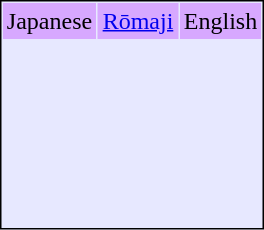<table cellpadding="3" cellspacing="1" style="margin:auto; border:1px solid black; background:#e7e8ff;">
<tr style="text-align:center; background:#d7a8ff;">
<td>Japanese</td>
<td><a href='#'>Rōmaji</a></td>
<td>English</td>
</tr>
<tr valign=top>
<td><br></td>
<td><br></td>
<td><br></td>
</tr>
<tr>
<td colspan=3><br></td>
</tr>
<tr valign=top>
<td><br></td>
<td><br></td>
<td><br></td>
</tr>
<tr>
<td colspan=3><br></td>
</tr>
<tr valign=top>
<td><br></td>
<td><br></td>
<td><br></td>
</tr>
</table>
